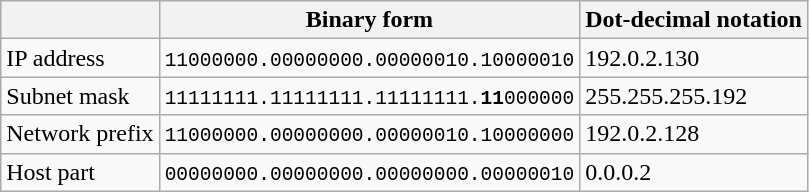<table class="wikitable" style="margin:left;">
<tr>
<th></th>
<th>Binary form</th>
<th>Dot-decimal notation</th>
</tr>
<tr>
<td>IP address</td>
<td><code>11000000.00000000.00000010.10000010</code></td>
<td>192.0.2.130</td>
</tr>
<tr>
<td>Subnet mask</td>
<td><code>11111111.11111111.11111111.<strong>11</strong>000000</code></td>
<td>255.255.255.192</td>
</tr>
<tr>
<td>Network prefix</td>
<td><code>11000000.00000000.00000010.10000000</code></td>
<td>192.0.2.128</td>
</tr>
<tr>
<td>Host part</td>
<td><code>00000000.00000000.00000000.00000010</code></td>
<td>0.0.0.2</td>
</tr>
</table>
